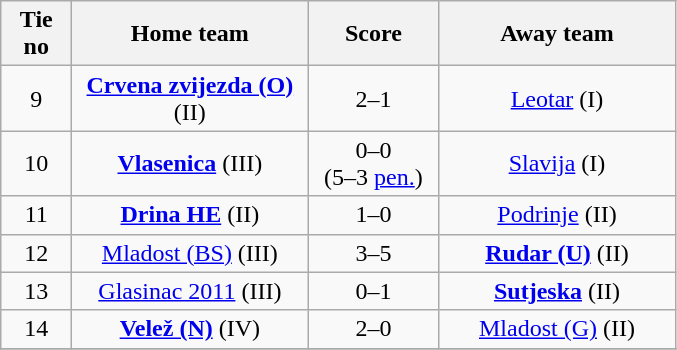<table class="wikitable" style="text-align: center">
<tr>
<th width=40>Tie no</th>
<th width=150>Home team</th>
<th width=80>Score</th>
<th width=150>Away team</th>
</tr>
<tr>
<td>9</td>
<td><strong><a href='#'>Crvena zvijezda (O)</a></strong> (II)</td>
<td>2–1</td>
<td><a href='#'>Leotar</a> (I)</td>
</tr>
<tr>
<td>10</td>
<td><strong><a href='#'>Vlasenica</a></strong> (III)</td>
<td>0–0<br>(5–3 <a href='#'>pen.</a>)</td>
<td><a href='#'>Slavija</a> (I)</td>
</tr>
<tr>
<td>11</td>
<td><strong><a href='#'>Drina HE</a></strong> (II)</td>
<td>1–0</td>
<td><a href='#'>Podrinje</a> (II)</td>
</tr>
<tr>
<td>12</td>
<td><a href='#'>Mladost (BS)</a> (III)</td>
<td>3–5</td>
<td><strong><a href='#'>Rudar (U)</a></strong> (II)</td>
</tr>
<tr>
<td>13</td>
<td><a href='#'>Glasinac 2011</a> (III)</td>
<td>0–1</td>
<td><strong><a href='#'>Sutjeska</a></strong> (II)</td>
</tr>
<tr>
<td>14</td>
<td><strong><a href='#'>Velež (N)</a></strong> (IV)</td>
<td>2–0</td>
<td><a href='#'>Mladost (G)</a> (II)</td>
</tr>
<tr>
</tr>
</table>
